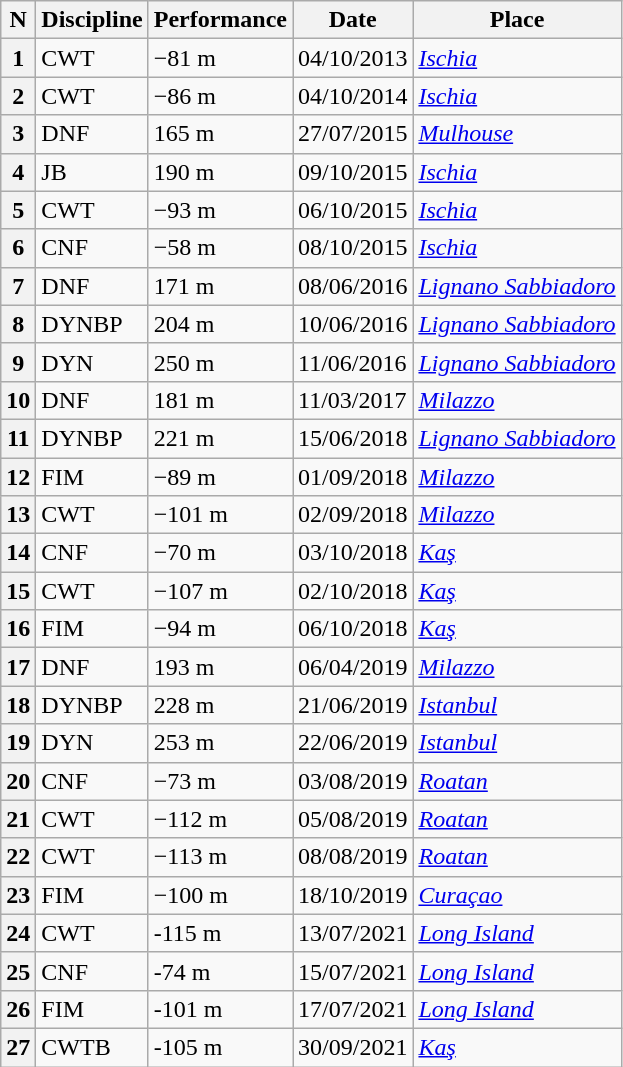<table class="wikitable">
<tr>
<th>N</th>
<th>Discipline</th>
<th>Performance</th>
<th>Date</th>
<th>Place</th>
</tr>
<tr>
<th>1</th>
<td>CWT</td>
<td>−81 m</td>
<td>04/10/2013</td>
<td><a href='#'><em>Ischia</em></a>  </td>
</tr>
<tr>
<th>2</th>
<td>CWT</td>
<td>−86 m</td>
<td>04/10/2014</td>
<td><a href='#'><em>Ischia</em></a>  </td>
</tr>
<tr>
<th>3</th>
<td>DNF</td>
<td>165 m</td>
<td>27/07/2015</td>
<td><em><a href='#'>Mulhouse</a></em> </td>
</tr>
<tr>
<th>4</th>
<td>JB</td>
<td>190 m</td>
<td>09/10/2015</td>
<td><a href='#'><em>Ischia</em></a>  </td>
</tr>
<tr>
<th>5</th>
<td>CWT</td>
<td>−93 m</td>
<td>06/10/2015</td>
<td><a href='#'><em>Ischia</em></a>  </td>
</tr>
<tr>
<th>6</th>
<td>CNF</td>
<td>−58 m</td>
<td>08/10/2015</td>
<td><a href='#'><em>Ischia</em></a>  </td>
</tr>
<tr>
<th>7</th>
<td>DNF</td>
<td>171 m</td>
<td>08/06/2016</td>
<td><em><a href='#'>Lignano Sabbiadoro</a></em>  </td>
</tr>
<tr>
<th>8</th>
<td>DYNBP</td>
<td>204 m</td>
<td>10/06/2016</td>
<td><em><a href='#'>Lignano Sabbiadoro</a></em>  </td>
</tr>
<tr>
<th>9</th>
<td>DYN</td>
<td>250 m</td>
<td>11/06/2016</td>
<td><em><a href='#'>Lignano Sabbiadoro</a></em>  </td>
</tr>
<tr>
<th>10</th>
<td>DNF</td>
<td>181 m</td>
<td>11/03/2017</td>
<td><em><a href='#'>Milazzo</a></em>  </td>
</tr>
<tr>
<th>11</th>
<td>DYNBP</td>
<td>221 m</td>
<td>15/06/2018</td>
<td><em><a href='#'>Lignano Sabbiadoro</a></em>  </td>
</tr>
<tr>
<th>12</th>
<td>FIM</td>
<td>−89 m</td>
<td>01/09/2018</td>
<td><em><a href='#'>Milazzo</a></em>  </td>
</tr>
<tr>
<th>13</th>
<td>CWT</td>
<td>−101 m</td>
<td>02/09/2018</td>
<td><em><a href='#'>Milazzo</a></em>  </td>
</tr>
<tr>
<th>14</th>
<td>CNF</td>
<td>−70 m</td>
<td>03/10/2018</td>
<td><em><a href='#'>Kaş</a></em> </td>
</tr>
<tr>
<th>15</th>
<td>CWT</td>
<td>−107 m</td>
<td>02/10/2018</td>
<td><em><a href='#'>Kaş</a></em> </td>
</tr>
<tr>
<th>16</th>
<td>FIM</td>
<td>−94 m</td>
<td>06/10/2018</td>
<td><em><a href='#'>Kaş</a></em> </td>
</tr>
<tr>
<th>17</th>
<td>DNF</td>
<td>193 m</td>
<td>06/04/2019</td>
<td><em><a href='#'>Milazzo</a></em>  </td>
</tr>
<tr>
<th>18</th>
<td>DYNBP</td>
<td>228 m</td>
<td>21/06/2019</td>
<td><em><a href='#'>Istanbul</a></em> </td>
</tr>
<tr>
<th>19</th>
<td>DYN</td>
<td>253 m</td>
<td>22/06/2019</td>
<td><em><a href='#'>Istanbul</a></em> </td>
</tr>
<tr>
<th>20</th>
<td>CNF</td>
<td>−73 m</td>
<td>03/08/2019</td>
<td><em><a href='#'>Roatan</a></em> </td>
</tr>
<tr>
<th>21</th>
<td>CWT</td>
<td>−112 m</td>
<td>05/08/2019</td>
<td><em><a href='#'>Roatan</a></em> </td>
</tr>
<tr>
<th>22</th>
<td>CWT</td>
<td>−113 m</td>
<td>08/08/2019</td>
<td><em><a href='#'>Roatan</a></em> </td>
</tr>
<tr>
<th>23</th>
<td>FIM</td>
<td>−100 m</td>
<td>18/10/2019</td>
<td><em><a href='#'>Curaçao</a></em> </td>
</tr>
<tr>
<th>24</th>
<td>CWT</td>
<td>-115 m</td>
<td>13/07/2021</td>
<td><a href='#'><em>Long Island</em></a>  </td>
</tr>
<tr>
<th>25</th>
<td>CNF</td>
<td>-74 m</td>
<td>15/07/2021</td>
<td><a href='#'><em>Long Island</em></a>  </td>
</tr>
<tr>
<th>26</th>
<td>FIM</td>
<td>-101 m</td>
<td>17/07/2021</td>
<td><a href='#'><em>Long Island</em></a>  </td>
</tr>
<tr>
<th>27</th>
<td>CWTB</td>
<td>-105 m</td>
<td>30/09/2021</td>
<td><em><a href='#'>Kaş</a></em> </td>
</tr>
</table>
